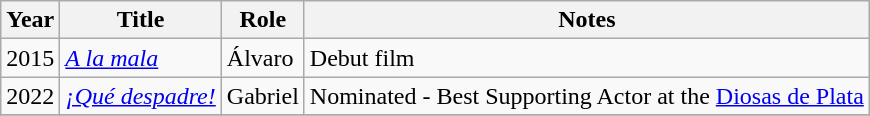<table class="wikitable">
<tr>
<th>Year</th>
<th>Title</th>
<th>Role</th>
<th>Notes</th>
</tr>
<tr>
<td>2015</td>
<td><em><a href='#'>A la mala</a></em></td>
<td>Álvaro</td>
<td>Debut film</td>
</tr>
<tr>
<td>2022</td>
<td><em><a href='#'>¡Qué despadre!</a></em></td>
<td>Gabriel</td>
<td>Nominated - Best Supporting Actor at the <a href='#'>Diosas de Plata</a></td>
</tr>
<tr>
</tr>
</table>
